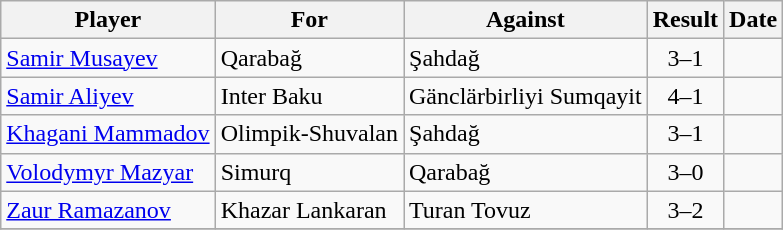<table class="wikitable sortable">
<tr>
<th>Player</th>
<th>For</th>
<th>Against</th>
<th style="text-align:center">Result</th>
<th>Date</th>
</tr>
<tr>
<td> <a href='#'>Samir Musayev</a></td>
<td>Qarabağ</td>
<td>Şahdağ</td>
<td style="text-align:center;">3–1</td>
<td></td>
</tr>
<tr>
<td> <a href='#'>Samir Aliyev</a></td>
<td>Inter Baku</td>
<td>Gänclärbirliyi Sumqayit</td>
<td style="text-align:center;">4–1</td>
<td></td>
</tr>
<tr>
<td> <a href='#'>Khagani Mammadov</a></td>
<td>Olimpik-Shuvalan</td>
<td>Şahdağ</td>
<td style="text-align:center;">3–1</td>
<td></td>
</tr>
<tr>
<td> <a href='#'>Volodymyr Mazyar</a></td>
<td>Simurq</td>
<td>Qarabağ</td>
<td style="text-align:center;">3–0</td>
<td></td>
</tr>
<tr>
<td> <a href='#'>Zaur Ramazanov</a></td>
<td>Khazar Lankaran</td>
<td>Turan Tovuz</td>
<td style="text-align:center;">3–2</td>
<td></td>
</tr>
<tr>
</tr>
</table>
